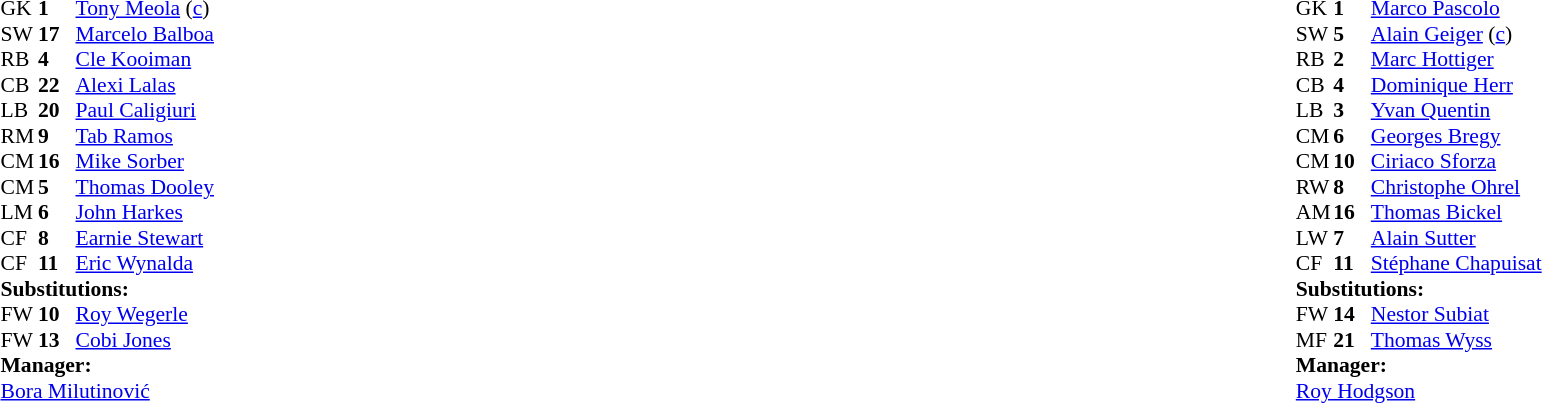<table width="100%">
<tr>
<td valign="top" width="50%"><br><table style="font-size: 90%" cellspacing="0" cellpadding="0">
<tr>
<th width="25"></th>
<th width="25"></th>
</tr>
<tr>
<td>GK</td>
<td><strong>1</strong></td>
<td><a href='#'>Tony Meola</a> (<a href='#'>c</a>)</td>
</tr>
<tr>
<td>SW</td>
<td><strong>17</strong></td>
<td><a href='#'>Marcelo Balboa</a></td>
</tr>
<tr>
<td>RB</td>
<td><strong>4</strong></td>
<td><a href='#'>Cle Kooiman</a></td>
</tr>
<tr>
<td>CB</td>
<td><strong>22</strong></td>
<td><a href='#'>Alexi Lalas</a></td>
</tr>
<tr>
<td>LB</td>
<td><strong>20</strong></td>
<td><a href='#'>Paul Caligiuri</a></td>
</tr>
<tr>
<td>RM</td>
<td><strong>9</strong></td>
<td><a href='#'>Tab Ramos</a></td>
</tr>
<tr>
<td>CM</td>
<td><strong>16</strong></td>
<td><a href='#'>Mike Sorber</a></td>
</tr>
<tr>
<td>CM</td>
<td><strong>5</strong></td>
<td><a href='#'>Thomas Dooley</a></td>
</tr>
<tr>
<td>LM</td>
<td><strong>6</strong></td>
<td><a href='#'>John Harkes</a></td>
<td></td>
</tr>
<tr>
<td>CF</td>
<td><strong>8</strong></td>
<td><a href='#'>Earnie Stewart</a></td>
<td></td>
<td></td>
</tr>
<tr>
<td>CF</td>
<td><strong>11</strong></td>
<td><a href='#'>Eric Wynalda</a></td>
<td></td>
<td></td>
</tr>
<tr>
<td colspan=3><strong>Substitutions:</strong></td>
</tr>
<tr>
<td>FW</td>
<td><strong>10</strong></td>
<td><a href='#'>Roy Wegerle</a></td>
<td></td>
<td></td>
</tr>
<tr>
<td>FW</td>
<td><strong>13</strong></td>
<td><a href='#'>Cobi Jones</a></td>
<td></td>
<td></td>
</tr>
<tr>
<td colspan=3><strong>Manager:</strong></td>
</tr>
<tr>
<td colspan="4"> <a href='#'>Bora Milutinović</a></td>
</tr>
</table>
</td>
<td valign="top"></td>
<td valign="top" width="50%"><br><table style="font-size: 90%" cellspacing="0" cellpadding="0" align=center>
<tr>
<th width="25"></th>
<th width="25"></th>
</tr>
<tr>
<td>GK</td>
<td><strong>1</strong></td>
<td><a href='#'>Marco Pascolo</a></td>
</tr>
<tr>
<td>SW</td>
<td><strong>5</strong></td>
<td><a href='#'>Alain Geiger</a> (<a href='#'>c</a>)</td>
</tr>
<tr>
<td>RB</td>
<td><strong>2</strong></td>
<td><a href='#'>Marc Hottiger</a></td>
</tr>
<tr>
<td>CB</td>
<td><strong>4</strong></td>
<td><a href='#'>Dominique Herr</a></td>
<td></td>
</tr>
<tr>
<td>LB</td>
<td><strong>3</strong></td>
<td><a href='#'>Yvan Quentin</a></td>
</tr>
<tr>
<td>CM</td>
<td><strong>6</strong></td>
<td><a href='#'>Georges Bregy</a></td>
</tr>
<tr>
<td>CM</td>
<td><strong>10</strong></td>
<td><a href='#'>Ciriaco Sforza</a></td>
<td></td>
<td></td>
</tr>
<tr>
<td>RW</td>
<td><strong>8</strong></td>
<td><a href='#'>Christophe Ohrel</a></td>
</tr>
<tr>
<td>AM</td>
<td><strong>16</strong></td>
<td><a href='#'>Thomas Bickel</a></td>
<td></td>
<td></td>
</tr>
<tr>
<td>LW</td>
<td><strong>7</strong></td>
<td><a href='#'>Alain Sutter</a></td>
</tr>
<tr>
<td>CF</td>
<td><strong>11</strong></td>
<td><a href='#'>Stéphane Chapuisat</a></td>
</tr>
<tr>
<td colspan=3><strong>Substitutions:</strong></td>
</tr>
<tr>
<td>FW</td>
<td><strong>14</strong></td>
<td><a href='#'>Nestor Subiat</a></td>
<td></td>
<td></td>
</tr>
<tr>
<td>MF</td>
<td><strong>21</strong></td>
<td><a href='#'>Thomas Wyss</a></td>
<td></td>
<td></td>
</tr>
<tr>
<td colspan=3><strong>Manager:</strong></td>
</tr>
<tr>
<td colspan="4"> <a href='#'>Roy Hodgson</a></td>
</tr>
</table>
</td>
</tr>
</table>
